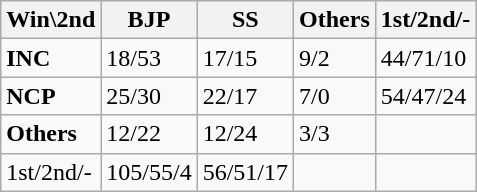<table class="wikitable">
<tr>
<th>Win\2nd</th>
<th>BJP</th>
<th>SS</th>
<th>Others</th>
<th>1st/2nd/-</th>
</tr>
<tr>
<td><strong>INC</strong></td>
<td>18/53</td>
<td>17/15</td>
<td>9/2</td>
<td>44/71/10</td>
</tr>
<tr>
<td><strong>NCP</strong></td>
<td>25/30</td>
<td>22/17</td>
<td>7/0</td>
<td>54/47/24</td>
</tr>
<tr>
<td><strong>Others</strong></td>
<td>12/22</td>
<td>12/24</td>
<td>3/3</td>
<td></td>
</tr>
<tr>
<td>1st/2nd/-</td>
<td>105/55/4</td>
<td>56/51/17</td>
<td></td>
<td></td>
</tr>
</table>
